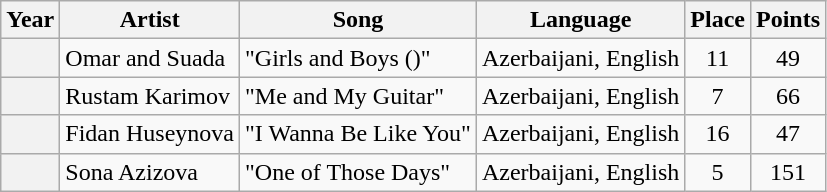<table class="wikitable sortable plainrowheaders">
<tr>
<th scope="col">Year</th>
<th scope="col">Artist</th>
<th scope="col">Song</th>
<th scope="col">Language</th>
<th scope="col" data-sort-type="number">Place</th>
<th scope="col" data-sort-type="number">Points</th>
</tr>
<tr>
<th scope="row" style="text-align:center;"></th>
<td>Omar and Suada</td>
<td>"Girls and Boys ()"</td>
<td>Azerbaijani, English</td>
<td style="text-align:center;">11</td>
<td style="text-align:center;">49</td>
</tr>
<tr>
<th scope="row" style="text-align:center;"></th>
<td>Rustam Karimov</td>
<td>"Me and My Guitar"</td>
<td>Azerbaijani, English</td>
<td style="text-align:center;">7</td>
<td style="text-align:center;">66</td>
</tr>
<tr>
<th scope="row" style="text-align:center;"></th>
<td>Fidan Huseynova</td>
<td>"I Wanna Be Like You"</td>
<td>Azerbaijani, English</td>
<td style="text-align:center;">16</td>
<td style="text-align:center;">47</td>
</tr>
<tr>
<th scope="row" style="text-align:center;"></th>
<td>Sona Azizova</td>
<td>"One of Those Days"</td>
<td>Azerbaijani, English</td>
<td style="text-align:center;">5</td>
<td style="text-align:center;">151</td>
</tr>
</table>
